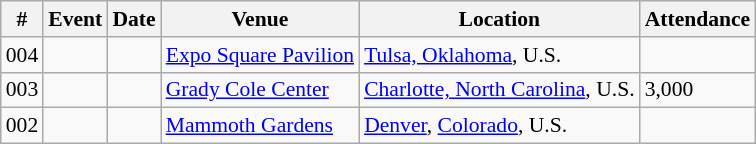<table class="sortable wikitable succession-box" style="font-size:90%;">
<tr>
<th scope="col">#</th>
<th scope="col">Event</th>
<th scope="col">Date</th>
<th scope="col">Venue</th>
<th scope="col">Location</th>
<th scope="col">Attendance</th>
</tr>
<tr>
<td>004</td>
<td></td>
<td></td>
<td><a href='#'>Expo Square Pavilion</a></td>
<td><a href='#'>Tulsa, Oklahoma</a>, U.S.</td>
<td></td>
</tr>
<tr>
<td>003</td>
<td></td>
<td></td>
<td><a href='#'>Grady Cole Center</a></td>
<td><a href='#'>Charlotte, North Carolina</a>, U.S.</td>
<td>3,000</td>
</tr>
<tr>
<td>002</td>
<td></td>
<td></td>
<td><a href='#'>Mammoth Gardens</a></td>
<td><a href='#'>Denver</a>, <a href='#'>Colorado</a>, U.S.</td>
<td></td>
</tr>
</table>
